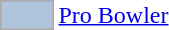<table>
<tr>
<td style="background-color:lightsteelblue;border:1px solid #aaaaaa;width:2em"></td>
<td><a href='#'>Pro Bowler</a></td>
</tr>
</table>
